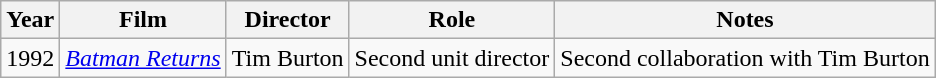<table class="wikitable">
<tr>
<th>Year</th>
<th>Film</th>
<th>Director</th>
<th>Role</th>
<th>Notes</th>
</tr>
<tr>
<td>1992</td>
<td><em><a href='#'>Batman Returns</a></em></td>
<td>Tim Burton</td>
<td>Second unit director</td>
<td>Second collaboration with Tim Burton</td>
</tr>
</table>
